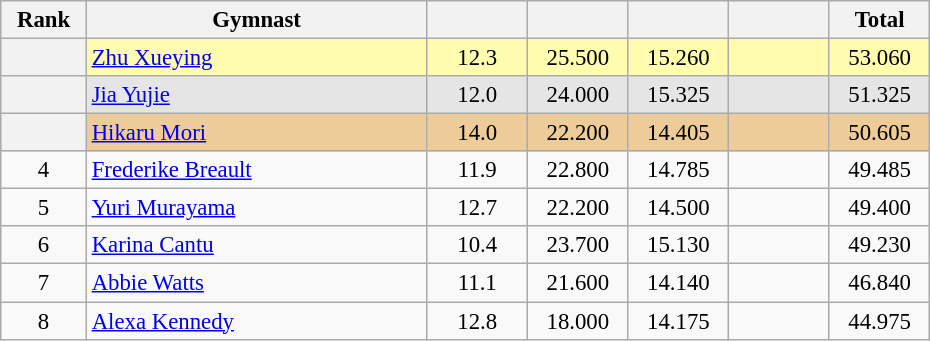<table class="wikitable sortable" style="text-align:center; font-size:95%">
<tr>
<th scope="col" style="width:50px;">Rank</th>
<th scope="col" style="width:220px;">Gymnast</th>
<th scope="col" style="width:60px;"></th>
<th scope="col" style="width:60px;"></th>
<th scopre="col" style="width:60px;"></th>
<th scope="col" style="width: 60px;"></th>
<th scope="col" style="width:60px;">Total</th>
</tr>
<tr style="background:#fffcaf;">
<th scope=row style="text-align:center"></th>
<td style="text-align:left;"><a href='#'>Zhu Xueying</a><br></td>
<td>12.3</td>
<td>25.500</td>
<td>15.260</td>
<td></td>
<td>53.060</td>
</tr>
<tr style="background:#e5e5e5;">
<th scope=row style="text-align:center"></th>
<td style="text-align:left;"><a href='#'>Jia Yujie</a><br></td>
<td>12.0</td>
<td>24.000</td>
<td>15.325</td>
<td></td>
<td>51.325</td>
</tr>
<tr style="background:#ec9;">
<th scope=row style="text-align:center"></th>
<td style="text-align:left;"><a href='#'>Hikaru Mori</a><br></td>
<td>14.0</td>
<td>22.200</td>
<td>14.405</td>
<td></td>
<td>50.605</td>
</tr>
<tr>
<td scope=row style="text-align:center">4</td>
<td style="text-align:left;"><a href='#'>Frederike Breault</a><br></td>
<td>11.9</td>
<td>22.800</td>
<td>14.785</td>
<td></td>
<td>49.485</td>
</tr>
<tr>
<td scope=row style="text-align:center">5</td>
<td style="text-align:left;"><a href='#'>Yuri Murayama</a><br></td>
<td>12.7</td>
<td>22.200</td>
<td>14.500</td>
<td></td>
<td>49.400</td>
</tr>
<tr>
<td scope=row style="text-align:center">6</td>
<td style="text-align:left;"><a href='#'>Karina Cantu</a><br></td>
<td>10.4</td>
<td>23.700</td>
<td>15.130</td>
<td></td>
<td>49.230</td>
</tr>
<tr>
<td scope=row style="text-align:center">7</td>
<td style="text-align:left;"><a href='#'>Abbie Watts</a><br></td>
<td>11.1</td>
<td>21.600</td>
<td>14.140</td>
<td></td>
<td>46.840</td>
</tr>
<tr>
<td scope=row style="text-align:center">8</td>
<td style="text-align:left;"><a href='#'>Alexa Kennedy</a><br></td>
<td>12.8</td>
<td>18.000</td>
<td>14.175</td>
<td></td>
<td>44.975</td>
</tr>
</table>
